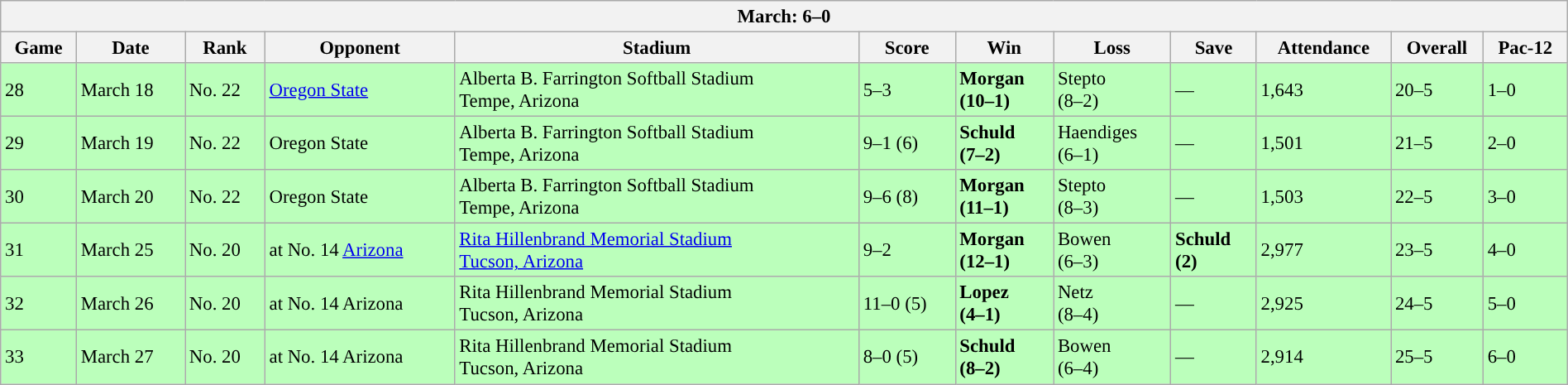<table class="wikitable collapsible collapsed" style="margin:auto; font-size:95%; width:100%">
<tr>
<th colspan=12>March: 6–0</th>
</tr>
<tr>
<th>Game</th>
<th>Date</th>
<th>Rank</th>
<th>Opponent</th>
<th>Stadium</th>
<th>Score</th>
<th>Win</th>
<th>Loss</th>
<th>Save</th>
<th>Attendance</th>
<th>Overall</th>
<th>Pac-12</th>
</tr>
<tr style="background:#bfb;">
<td>28</td>
<td>March 18</td>
<td>No. 22</td>
<td><a href='#'>Oregon State</a></td>
<td>Alberta B. Farrington Softball Stadium<br>Tempe, Arizona</td>
<td>5–3</td>
<td><strong>Morgan<br>(10–1)</strong></td>
<td>Stepto<br>(8–2)</td>
<td>—</td>
<td>1,643</td>
<td>20–5</td>
<td>1–0</td>
</tr>
<tr style="background:#bfb;">
<td>29</td>
<td>March 19</td>
<td>No. 22</td>
<td>Oregon State</td>
<td>Alberta B. Farrington Softball Stadium<br>Tempe, Arizona</td>
<td>9–1 (6)</td>
<td><strong>Schuld<br>(7–2)</strong></td>
<td>Haendiges<br>(6–1)</td>
<td>—</td>
<td>1,501</td>
<td>21–5</td>
<td>2–0</td>
</tr>
<tr style="background:#bfb;">
<td>30</td>
<td>March 20</td>
<td>No. 22</td>
<td>Oregon State</td>
<td>Alberta B. Farrington Softball Stadium<br>Tempe, Arizona</td>
<td>9–6 (8)</td>
<td><strong>Morgan<br>(11–1)</strong></td>
<td>Stepto<br>(8–3)</td>
<td>—</td>
<td>1,503</td>
<td>22–5</td>
<td>3–0</td>
</tr>
<tr style="background:#bfb;">
<td>31</td>
<td>March 25</td>
<td>No. 20</td>
<td>at No. 14 <a href='#'>Arizona</a></td>
<td><a href='#'>Rita Hillenbrand Memorial Stadium</a><br><a href='#'>Tucson, Arizona</a></td>
<td>9–2</td>
<td><strong>Morgan<br>(12–1)</strong></td>
<td>Bowen<br>(6–3)</td>
<td><strong>Schuld<br>(2)</strong></td>
<td>2,977</td>
<td>23–5</td>
<td>4–0</td>
</tr>
<tr style="background:#bfb;">
<td>32</td>
<td>March 26</td>
<td>No. 20</td>
<td>at No. 14 Arizona</td>
<td>Rita Hillenbrand Memorial Stadium<br>Tucson, Arizona</td>
<td>11–0 (5)</td>
<td><strong>Lopez<br>(4–1)</strong></td>
<td>Netz<br>(8–4)</td>
<td>—</td>
<td>2,925</td>
<td>24–5</td>
<td>5–0</td>
</tr>
<tr style="background:#bfb;">
<td>33</td>
<td>March 27</td>
<td>No. 20</td>
<td>at No. 14 Arizona</td>
<td>Rita Hillenbrand Memorial Stadium<br>Tucson, Arizona</td>
<td>8–0 (5)</td>
<td><strong>Schuld<br>(8–2)</strong></td>
<td>Bowen<br>(6–4)</td>
<td>—</td>
<td>2,914</td>
<td>25–5</td>
<td>6–0</td>
</tr>
</table>
